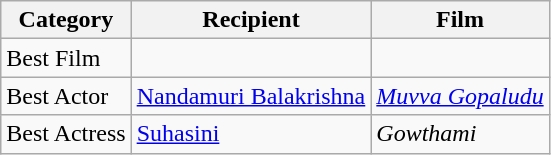<table class="wikitable">
<tr>
<th>Category</th>
<th>Recipient</th>
<th>Film</th>
</tr>
<tr>
<td>Best Film</td>
<td></td>
<td></td>
</tr>
<tr>
<td>Best Actor</td>
<td><a href='#'>Nandamuri Balakrishna</a></td>
<td><em><a href='#'>Muvva Gopaludu</a></em></td>
</tr>
<tr>
<td>Best Actress</td>
<td><a href='#'>Suhasini</a></td>
<td><em>Gowthami</em></td>
</tr>
</table>
